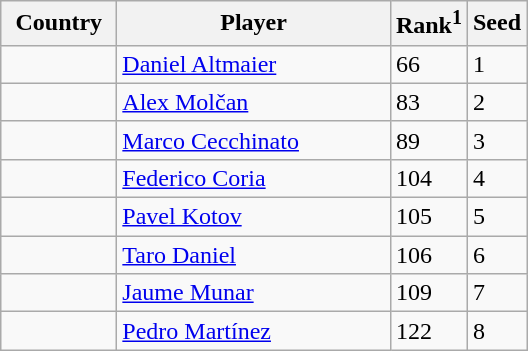<table class="sortable wikitable">
<tr>
<th width="70">Country</th>
<th width="175">Player</th>
<th>Rank<sup>1</sup></th>
<th>Seed</th>
</tr>
<tr>
<td></td>
<td><a href='#'>Daniel Altmaier</a></td>
<td>66</td>
<td>1</td>
</tr>
<tr>
<td></td>
<td><a href='#'>Alex Molčan</a></td>
<td>83</td>
<td>2</td>
</tr>
<tr>
<td></td>
<td><a href='#'>Marco Cecchinato</a></td>
<td>89</td>
<td>3</td>
</tr>
<tr>
<td></td>
<td><a href='#'>Federico Coria</a></td>
<td>104</td>
<td>4</td>
</tr>
<tr>
<td></td>
<td><a href='#'>Pavel Kotov</a></td>
<td>105</td>
<td>5</td>
</tr>
<tr>
<td></td>
<td><a href='#'>Taro Daniel</a></td>
<td>106</td>
<td>6</td>
</tr>
<tr>
<td></td>
<td><a href='#'>Jaume Munar</a></td>
<td>109</td>
<td>7</td>
</tr>
<tr>
<td></td>
<td><a href='#'>Pedro Martínez</a></td>
<td>122</td>
<td>8</td>
</tr>
</table>
